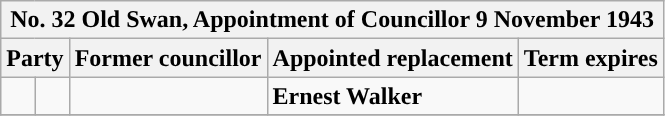<table class="wikitable">
<tr>
<th colspan="5"><strong>No. 32 Old Swan, Appointment of Councillor 9 November 1943</strong></th>
</tr>
<tr>
<th colspan="2">Party</th>
<th>Former councillor</th>
<th>Appointed replacement</th>
<th>Term expires</th>
</tr>
<tr>
<td style="background-color:"></td>
<td></td>
<td></td>
<td><strong>Ernest Walker</strong></td>
<td></td>
</tr>
<tr>
</tr>
</table>
